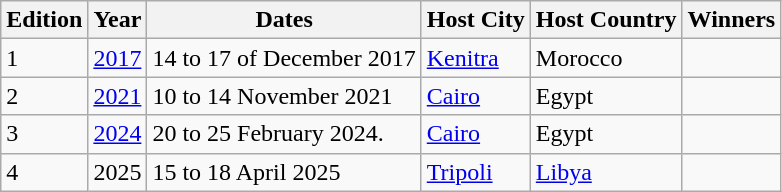<table class="wikitable">
<tr>
<th><strong>Edition</strong></th>
<th>Year</th>
<th>Dates</th>
<th>Host City</th>
<th><strong>Host Country</strong></th>
<th><strong>Winners</strong></th>
</tr>
<tr>
<td> 1</td>
<td><a href='#'>2017</a></td>
<td>14 to 17 of December 2017</td>
<td><a href='#'>Kenitra</a></td>
<td>Morocco</td>
<td align=left></td>
</tr>
<tr>
<td> 2</td>
<td><a href='#'>2021</a></td>
<td>10 to 14 November 2021</td>
<td><a href='#'>Cairo</a></td>
<td>Egypt</td>
<td align=left></td>
</tr>
<tr>
<td> 3</td>
<td><a href='#'>2024</a></td>
<td>20 to 25 February 2024.</td>
<td><a href='#'>Cairo</a></td>
<td>Egypt</td>
<td align=left></td>
</tr>
<tr>
<td>4</td>
<td>2025</td>
<td>15 to 18 April 2025</td>
<td><a href='#'>Tripoli</a></td>
<td><a href='#'>Libya</a></td>
<td align=left></td>
</tr>
</table>
